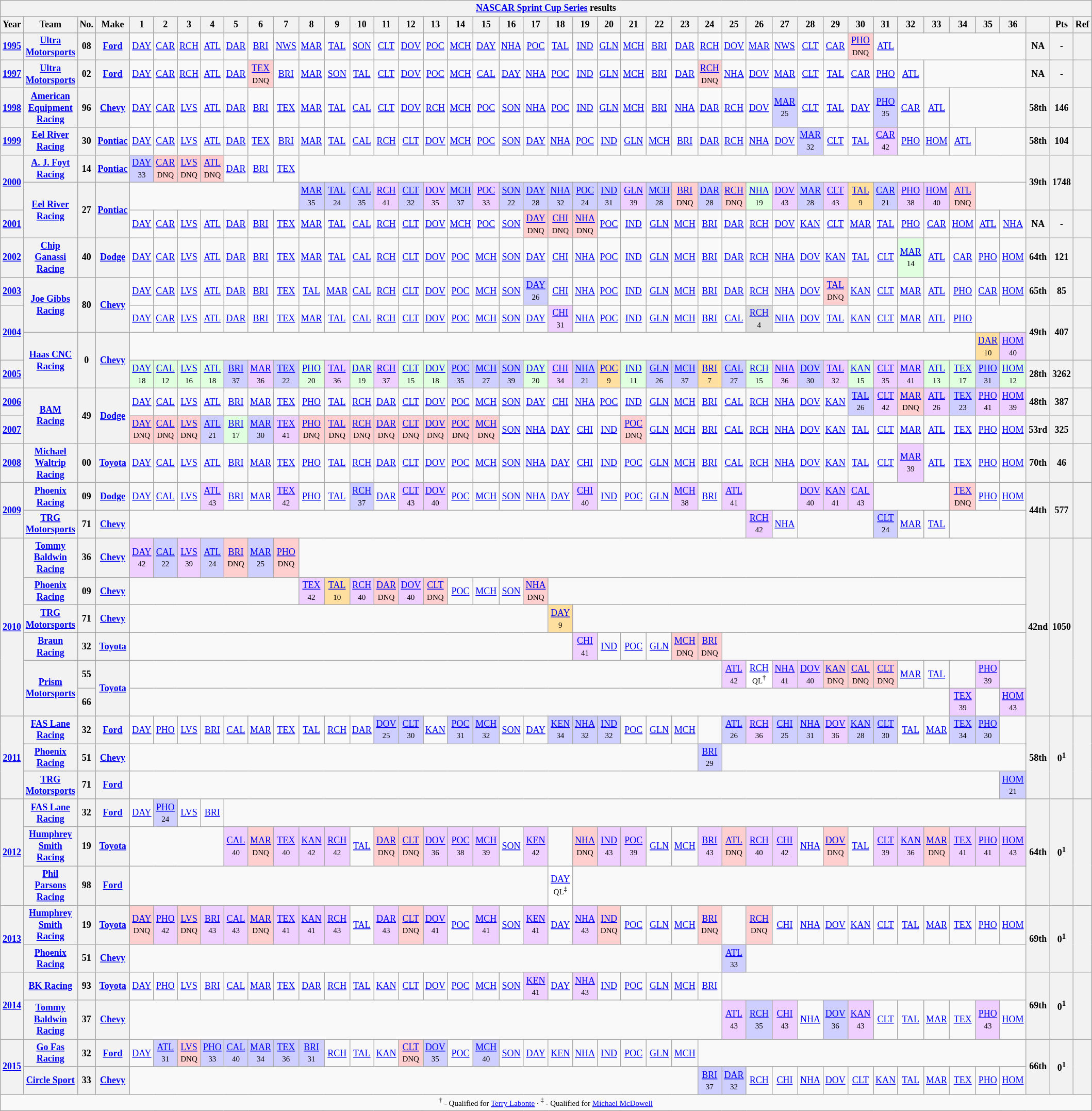<table class="wikitable" style="text-align:center; font-size:75%">
<tr>
<th colspan=45><a href='#'>NASCAR Sprint Cup Series</a> results</th>
</tr>
<tr>
<th>Year</th>
<th>Team</th>
<th>No.</th>
<th>Make</th>
<th>1</th>
<th>2</th>
<th>3</th>
<th>4</th>
<th>5</th>
<th>6</th>
<th>7</th>
<th>8</th>
<th>9</th>
<th>10</th>
<th>11</th>
<th>12</th>
<th>13</th>
<th>14</th>
<th>15</th>
<th>16</th>
<th>17</th>
<th>18</th>
<th>19</th>
<th>20</th>
<th>21</th>
<th>22</th>
<th>23</th>
<th>24</th>
<th>25</th>
<th>26</th>
<th>27</th>
<th>28</th>
<th>29</th>
<th>30</th>
<th>31</th>
<th>32</th>
<th>33</th>
<th>34</th>
<th>35</th>
<th>36</th>
<th></th>
<th>Pts</th>
<th>Ref</th>
</tr>
<tr>
<th><a href='#'>1995</a></th>
<th><a href='#'>Ultra Motorsports</a></th>
<th>08</th>
<th><a href='#'>Ford</a></th>
<td><a href='#'>DAY</a></td>
<td><a href='#'>CAR</a></td>
<td><a href='#'>RCH</a></td>
<td><a href='#'>ATL</a></td>
<td><a href='#'>DAR</a></td>
<td><a href='#'>BRI</a></td>
<td><a href='#'>NWS</a></td>
<td><a href='#'>MAR</a></td>
<td><a href='#'>TAL</a></td>
<td><a href='#'>SON</a></td>
<td><a href='#'>CLT</a></td>
<td><a href='#'>DOV</a></td>
<td><a href='#'>POC</a></td>
<td><a href='#'>MCH</a></td>
<td><a href='#'>DAY</a></td>
<td><a href='#'>NHA</a></td>
<td><a href='#'>POC</a></td>
<td><a href='#'>TAL</a></td>
<td><a href='#'>IND</a></td>
<td><a href='#'>GLN</a></td>
<td><a href='#'>MCH</a></td>
<td><a href='#'>BRI</a></td>
<td><a href='#'>DAR</a></td>
<td><a href='#'>RCH</a></td>
<td><a href='#'>DOV</a></td>
<td><a href='#'>MAR</a></td>
<td><a href='#'>NWS</a></td>
<td><a href='#'>CLT</a></td>
<td><a href='#'>CAR</a></td>
<td style="background:#FFCFCF;"><a href='#'>PHO</a><br><small>DNQ</small></td>
<td><a href='#'>ATL</a></td>
<td colspan=5></td>
<th>NA</th>
<th>-</th>
<th></th>
</tr>
<tr>
<th><a href='#'>1997</a></th>
<th><a href='#'>Ultra Motorsports</a></th>
<th>02</th>
<th><a href='#'>Ford</a></th>
<td><a href='#'>DAY</a></td>
<td><a href='#'>CAR</a></td>
<td><a href='#'>RCH</a></td>
<td><a href='#'>ATL</a></td>
<td><a href='#'>DAR</a></td>
<td style="background:#FFCFCF;"><a href='#'>TEX</a><br><small>DNQ</small></td>
<td><a href='#'>BRI</a></td>
<td><a href='#'>MAR</a></td>
<td><a href='#'>SON</a></td>
<td><a href='#'>TAL</a></td>
<td><a href='#'>CLT</a></td>
<td><a href='#'>DOV</a></td>
<td><a href='#'>POC</a></td>
<td><a href='#'>MCH</a></td>
<td><a href='#'>CAL</a></td>
<td><a href='#'>DAY</a></td>
<td><a href='#'>NHA</a></td>
<td><a href='#'>POC</a></td>
<td><a href='#'>IND</a></td>
<td><a href='#'>GLN</a></td>
<td><a href='#'>MCH</a></td>
<td><a href='#'>BRI</a></td>
<td><a href='#'>DAR</a></td>
<td style="background:#FFCFCF;"><a href='#'>RCH</a><br><small>DNQ</small></td>
<td><a href='#'>NHA</a></td>
<td><a href='#'>DOV</a></td>
<td><a href='#'>MAR</a></td>
<td><a href='#'>CLT</a></td>
<td><a href='#'>TAL</a></td>
<td><a href='#'>CAR</a></td>
<td><a href='#'>PHO</a></td>
<td><a href='#'>ATL</a></td>
<td colspan=4></td>
<th>NA</th>
<th>-</th>
<th></th>
</tr>
<tr>
<th><a href='#'>1998</a></th>
<th><a href='#'>American Equipment Racing</a></th>
<th>96</th>
<th><a href='#'>Chevy</a></th>
<td><a href='#'>DAY</a></td>
<td><a href='#'>CAR</a></td>
<td><a href='#'>LVS</a></td>
<td><a href='#'>ATL</a></td>
<td><a href='#'>DAR</a></td>
<td><a href='#'>BRI</a></td>
<td><a href='#'>TEX</a></td>
<td><a href='#'>MAR</a></td>
<td><a href='#'>TAL</a></td>
<td><a href='#'>CAL</a></td>
<td><a href='#'>CLT</a></td>
<td><a href='#'>DOV</a></td>
<td><a href='#'>RCH</a></td>
<td><a href='#'>MCH</a></td>
<td><a href='#'>POC</a></td>
<td><a href='#'>SON</a></td>
<td><a href='#'>NHA</a></td>
<td><a href='#'>POC</a></td>
<td><a href='#'>IND</a></td>
<td><a href='#'>GLN</a></td>
<td><a href='#'>MCH</a></td>
<td><a href='#'>BRI</a></td>
<td><a href='#'>NHA</a></td>
<td><a href='#'>DAR</a></td>
<td><a href='#'>RCH</a></td>
<td><a href='#'>DOV</a></td>
<td style="background:#CFCFFF;"><a href='#'>MAR</a><br><small>25</small></td>
<td><a href='#'>CLT</a></td>
<td><a href='#'>TAL</a></td>
<td><a href='#'>DAY</a></td>
<td style="background:#CFCFFF;"><a href='#'>PHO</a><br><small>35</small></td>
<td><a href='#'>CAR</a></td>
<td><a href='#'>ATL</a></td>
<td colspan=3></td>
<th>58th</th>
<th>146</th>
<th></th>
</tr>
<tr>
<th><a href='#'>1999</a></th>
<th><a href='#'>Eel River Racing</a></th>
<th>30</th>
<th><a href='#'>Pontiac</a></th>
<td><a href='#'>DAY</a></td>
<td><a href='#'>CAR</a></td>
<td><a href='#'>LVS</a></td>
<td><a href='#'>ATL</a></td>
<td><a href='#'>DAR</a></td>
<td><a href='#'>TEX</a></td>
<td><a href='#'>BRI</a></td>
<td><a href='#'>MAR</a></td>
<td><a href='#'>TAL</a></td>
<td><a href='#'>CAL</a></td>
<td><a href='#'>RCH</a></td>
<td><a href='#'>CLT</a></td>
<td><a href='#'>DOV</a></td>
<td><a href='#'>MCH</a></td>
<td><a href='#'>POC</a></td>
<td><a href='#'>SON</a></td>
<td><a href='#'>DAY</a></td>
<td><a href='#'>NHA</a></td>
<td><a href='#'>POC</a></td>
<td><a href='#'>IND</a></td>
<td><a href='#'>GLN</a></td>
<td><a href='#'>MCH</a></td>
<td><a href='#'>BRI</a></td>
<td><a href='#'>DAR</a></td>
<td><a href='#'>RCH</a></td>
<td><a href='#'>NHA</a></td>
<td><a href='#'>DOV</a></td>
<td style="background:#CFCFFF;"><a href='#'>MAR</a><br><small>32</small></td>
<td><a href='#'>CLT</a></td>
<td><a href='#'>TAL</a></td>
<td style="background:#EFCFFF;"><a href='#'>CAR</a><br><small>42</small></td>
<td><a href='#'>PHO</a></td>
<td><a href='#'>HOM</a></td>
<td><a href='#'>ATL</a></td>
<td colspan=2></td>
<th>58th</th>
<th>104</th>
<th></th>
</tr>
<tr>
<th rowspan=2><a href='#'>2000</a></th>
<th><a href='#'>A. J. Foyt Racing</a></th>
<th>14</th>
<th><a href='#'>Pontiac</a></th>
<td style="background:#CFCFFF;"><a href='#'>DAY</a><br><small>33</small></td>
<td style="background:#FFCFCF;"><a href='#'>CAR</a><br><small>DNQ</small></td>
<td style="background:#FFCFCF;"><a href='#'>LVS</a><br><small>DNQ</small></td>
<td style="background:#FFCFCF;"><a href='#'>ATL</a><br><small>DNQ</small></td>
<td><a href='#'>DAR</a></td>
<td><a href='#'>BRI</a></td>
<td><a href='#'>TEX</a></td>
<td colspan=29></td>
<th rowspan=2>39th</th>
<th rowspan=2>1748</th>
<th rowspan=2></th>
</tr>
<tr>
<th rowspan=2><a href='#'>Eel River Racing</a></th>
<th rowspan=2>27</th>
<th rowspan=2><a href='#'>Pontiac</a></th>
<td colspan=7></td>
<td style="background:#CFCFFF;"><a href='#'>MAR</a><br><small>35</small></td>
<td style="background:#CFCFFF;"><a href='#'>TAL</a><br><small>24</small></td>
<td style="background:#CFCFFF;"><a href='#'>CAL</a><br><small>35</small></td>
<td style="background:#EFCFFF;"><a href='#'>RCH</a><br><small>41</small></td>
<td style="background:#CFCFFF;"><a href='#'>CLT</a><br><small>32</small></td>
<td style="background:#EFCFFF;"><a href='#'>DOV</a><br><small>35</small></td>
<td style="background:#CFCFFF;"><a href='#'>MCH</a><br><small>37</small></td>
<td style="background:#EFCFFF;"><a href='#'>POC</a><br><small>33</small></td>
<td style="background:#CFCFFF;"><a href='#'>SON</a><br><small>22</small></td>
<td style="background:#CFCFFF;"><a href='#'>DAY</a><br><small>28</small></td>
<td style="background:#CFCFFF;"><a href='#'>NHA</a><br><small>32</small></td>
<td style="background:#CFCFFF;"><a href='#'>POC</a><br><small>24</small></td>
<td style="background:#CFCFFF;"><a href='#'>IND</a><br><small>31</small></td>
<td style="background:#EFCFFF;"><a href='#'>GLN</a><br><small>39</small></td>
<td style="background:#CFCFFF;"><a href='#'>MCH</a><br><small>28</small></td>
<td style="background:#FFCFCF;"><a href='#'>BRI</a><br><small>DNQ</small></td>
<td style="background:#CFCFFF;"><a href='#'>DAR</a><br><small>28</small></td>
<td style="background:#FFCFCF;"><a href='#'>RCH</a><br><small>DNQ</small></td>
<td style="background:#DFFFDF;"><a href='#'>NHA</a><br><small>19</small></td>
<td style="background:#EFCFFF;"><a href='#'>DOV</a><br><small>43</small></td>
<td style="background:#CFCFFF;"><a href='#'>MAR</a><br><small>28</small></td>
<td style="background:#EFCFFF;"><a href='#'>CLT</a><br><small>43</small></td>
<td style="background:#FFDF9F;"><a href='#'>TAL</a><br><small>9</small></td>
<td style="background:#CFCFFF;"><a href='#'>CAR</a><br><small>21</small></td>
<td style="background:#EFCFFF;"><a href='#'>PHO</a><br><small>38</small></td>
<td style="background:#EFCFFF;"><a href='#'>HOM</a><br><small>40</small></td>
<td style="background:#FFCFCF;"><a href='#'>ATL</a><br><small>DNQ</small></td>
<td colspan=2></td>
</tr>
<tr>
<th><a href='#'>2001</a></th>
<td><a href='#'>DAY</a></td>
<td><a href='#'>CAR</a></td>
<td><a href='#'>LVS</a></td>
<td><a href='#'>ATL</a></td>
<td><a href='#'>DAR</a></td>
<td><a href='#'>BRI</a></td>
<td><a href='#'>TEX</a></td>
<td><a href='#'>MAR</a></td>
<td><a href='#'>TAL</a></td>
<td><a href='#'>CAL</a></td>
<td><a href='#'>RCH</a></td>
<td><a href='#'>CLT</a></td>
<td><a href='#'>DOV</a></td>
<td><a href='#'>MCH</a></td>
<td><a href='#'>POC</a></td>
<td><a href='#'>SON</a></td>
<td style="background:#FFCFCF;"><a href='#'>DAY</a><br><small>DNQ</small></td>
<td style="background:#FFCFCF;"><a href='#'>CHI</a><br><small>DNQ</small></td>
<td style="background:#FFCFCF;"><a href='#'>NHA</a><br><small>DNQ</small></td>
<td><a href='#'>POC</a></td>
<td><a href='#'>IND</a></td>
<td><a href='#'>GLN</a></td>
<td><a href='#'>MCH</a></td>
<td><a href='#'>BRI</a></td>
<td><a href='#'>DAR</a></td>
<td><a href='#'>RCH</a></td>
<td><a href='#'>DOV</a></td>
<td><a href='#'>KAN</a></td>
<td><a href='#'>CLT</a></td>
<td><a href='#'>MAR</a></td>
<td><a href='#'>TAL</a></td>
<td><a href='#'>PHO</a></td>
<td><a href='#'>CAR</a></td>
<td><a href='#'>HOM</a></td>
<td><a href='#'>ATL</a></td>
<td><a href='#'>NHA</a></td>
<th>NA</th>
<th>-</th>
<th></th>
</tr>
<tr>
<th><a href='#'>2002</a></th>
<th><a href='#'>Chip Ganassi Racing</a></th>
<th>40</th>
<th><a href='#'>Dodge</a></th>
<td><a href='#'>DAY</a></td>
<td><a href='#'>CAR</a></td>
<td><a href='#'>LVS</a></td>
<td><a href='#'>ATL</a></td>
<td><a href='#'>DAR</a></td>
<td><a href='#'>BRI</a></td>
<td><a href='#'>TEX</a></td>
<td><a href='#'>MAR</a></td>
<td><a href='#'>TAL</a></td>
<td><a href='#'>CAL</a></td>
<td><a href='#'>RCH</a></td>
<td><a href='#'>CLT</a></td>
<td><a href='#'>DOV</a></td>
<td><a href='#'>POC</a></td>
<td><a href='#'>MCH</a></td>
<td><a href='#'>SON</a></td>
<td><a href='#'>DAY</a></td>
<td><a href='#'>CHI</a></td>
<td><a href='#'>NHA</a></td>
<td><a href='#'>POC</a></td>
<td><a href='#'>IND</a></td>
<td><a href='#'>GLN</a></td>
<td><a href='#'>MCH</a></td>
<td><a href='#'>BRI</a></td>
<td><a href='#'>DAR</a></td>
<td><a href='#'>RCH</a></td>
<td><a href='#'>NHA</a></td>
<td><a href='#'>DOV</a></td>
<td><a href='#'>KAN</a></td>
<td><a href='#'>TAL</a></td>
<td><a href='#'>CLT</a></td>
<td style="background:#DFFFDF;"><a href='#'>MAR</a><br><small>14</small></td>
<td><a href='#'>ATL</a></td>
<td><a href='#'>CAR</a></td>
<td><a href='#'>PHO</a></td>
<td><a href='#'>HOM</a></td>
<th>64th</th>
<th>121</th>
<th></th>
</tr>
<tr>
<th><a href='#'>2003</a></th>
<th rowspan=2><a href='#'>Joe Gibbs Racing</a></th>
<th rowspan=2>80</th>
<th rowspan=2><a href='#'>Chevy</a></th>
<td><a href='#'>DAY</a></td>
<td><a href='#'>CAR</a></td>
<td><a href='#'>LVS</a></td>
<td><a href='#'>ATL</a></td>
<td><a href='#'>DAR</a></td>
<td><a href='#'>BRI</a></td>
<td><a href='#'>TEX</a></td>
<td><a href='#'>TAL</a></td>
<td><a href='#'>MAR</a></td>
<td><a href='#'>CAL</a></td>
<td><a href='#'>RCH</a></td>
<td><a href='#'>CLT</a></td>
<td><a href='#'>DOV</a></td>
<td><a href='#'>POC</a></td>
<td><a href='#'>MCH</a></td>
<td><a href='#'>SON</a></td>
<td style="background:#CFCFFF;"><a href='#'>DAY</a><br><small>26</small></td>
<td><a href='#'>CHI</a></td>
<td><a href='#'>NHA</a></td>
<td><a href='#'>POC</a></td>
<td><a href='#'>IND</a></td>
<td><a href='#'>GLN</a></td>
<td><a href='#'>MCH</a></td>
<td><a href='#'>BRI</a></td>
<td><a href='#'>DAR</a></td>
<td><a href='#'>RCH</a></td>
<td><a href='#'>NHA</a></td>
<td><a href='#'>DOV</a></td>
<td style="background:#FFCFCF;"><a href='#'>TAL</a><br><small>DNQ</small></td>
<td><a href='#'>KAN</a></td>
<td><a href='#'>CLT</a></td>
<td><a href='#'>MAR</a></td>
<td><a href='#'>ATL</a></td>
<td><a href='#'>PHO</a></td>
<td><a href='#'>CAR</a></td>
<td><a href='#'>HOM</a></td>
<th>65th</th>
<th>85</th>
<th></th>
</tr>
<tr>
<th rowspan=2><a href='#'>2004</a></th>
<td><a href='#'>DAY</a></td>
<td><a href='#'>CAR</a></td>
<td><a href='#'>LVS</a></td>
<td><a href='#'>ATL</a></td>
<td><a href='#'>DAR</a></td>
<td><a href='#'>BRI</a></td>
<td><a href='#'>TEX</a></td>
<td><a href='#'>MAR</a></td>
<td><a href='#'>TAL</a></td>
<td><a href='#'>CAL</a></td>
<td><a href='#'>RCH</a></td>
<td><a href='#'>CLT</a></td>
<td><a href='#'>DOV</a></td>
<td><a href='#'>POC</a></td>
<td><a href='#'>MCH</a></td>
<td><a href='#'>SON</a></td>
<td><a href='#'>DAY</a></td>
<td style="background:#EFCFFF;"><a href='#'>CHI</a><br><small>31</small></td>
<td><a href='#'>NHA</a></td>
<td><a href='#'>POC</a></td>
<td><a href='#'>IND</a></td>
<td><a href='#'>GLN</a></td>
<td><a href='#'>MCH</a></td>
<td><a href='#'>BRI</a></td>
<td><a href='#'>CAL</a></td>
<td style="background:#DFDFDF;"><a href='#'>RCH</a><br><small>4</small></td>
<td><a href='#'>NHA</a></td>
<td><a href='#'>DOV</a></td>
<td><a href='#'>TAL</a></td>
<td><a href='#'>KAN</a></td>
<td><a href='#'>CLT</a></td>
<td><a href='#'>MAR</a></td>
<td><a href='#'>ATL</a></td>
<td><a href='#'>PHO</a></td>
<td colspan=2></td>
<th rowspan=2>49th</th>
<th rowspan=2>407</th>
<th rowspan=2></th>
</tr>
<tr>
<th rowspan=2><a href='#'>Haas CNC Racing</a></th>
<th rowspan=2>0</th>
<th rowspan=2><a href='#'>Chevy</a></th>
<td colspan=34></td>
<td style="background:#FFDF9F;"><a href='#'>DAR</a><br><small>10</small></td>
<td style="background:#EFCFFF;"><a href='#'>HOM</a><br><small>40</small></td>
</tr>
<tr>
<th><a href='#'>2005</a></th>
<td style="background:#DFFFDF;"><a href='#'>DAY</a><br><small>18</small></td>
<td style="background:#DFFFDF;"><a href='#'>CAL</a><br><small>12</small></td>
<td style="background:#DFFFDF;"><a href='#'>LVS</a><br><small>16</small></td>
<td style="background:#DFFFDF;"><a href='#'>ATL</a><br><small>18</small></td>
<td style="background:#CFCFFF;"><a href='#'>BRI</a><br><small>37</small></td>
<td style="background:#EFCFFF;"><a href='#'>MAR</a><br><small>36</small></td>
<td style="background:#CFCFFF;"><a href='#'>TEX</a><br><small>22</small></td>
<td style="background:#DFFFDF;"><a href='#'>PHO</a><br><small>20</small></td>
<td style="background:#EFCFFF;"><a href='#'>TAL</a><br><small>36</small></td>
<td style="background:#DFFFDF;"><a href='#'>DAR</a><br><small>19</small></td>
<td style="background:#EFCFFF;"><a href='#'>RCH</a><br><small>37</small></td>
<td style="background:#DFFFDF;"><a href='#'>CLT</a><br><small>15</small></td>
<td style="background:#DFFFDF;"><a href='#'>DOV</a><br><small>18</small></td>
<td style="background:#CFCFFF;"><a href='#'>POC</a><br><small>35</small></td>
<td style="background:#CFCFFF;"><a href='#'>MCH</a><br><small>27</small></td>
<td style="background:#CFCFFF;"><a href='#'>SON</a><br><small>39</small></td>
<td style="background:#DFFFDF;"><a href='#'>DAY</a><br><small>20</small></td>
<td style="background:#EFCFFF;"><a href='#'>CHI</a><br><small>34</small></td>
<td style="background:#CFCFFF;"><a href='#'>NHA</a><br><small>21</small></td>
<td style="background:#FFDF9F;"><a href='#'>POC</a><br><small>9</small></td>
<td style="background:#DFFFDF;"><a href='#'>IND</a><br><small>11</small></td>
<td style="background:#CFCFFF;"><a href='#'>GLN</a><br><small>26</small></td>
<td style="background:#CFCFFF;"><a href='#'>MCH</a><br><small>37</small></td>
<td style="background:#FFDF9F;"><a href='#'>BRI</a><br><small>7</small></td>
<td style="background:#CFCFFF;"><a href='#'>CAL</a><br><small>27</small></td>
<td style="background:#DFFFDF;"><a href='#'>RCH</a><br><small>15</small></td>
<td style="background:#EFCFFF;"><a href='#'>NHA</a><br><small>36</small></td>
<td style="background:#CFCFFF;"><a href='#'>DOV</a><br><small>30</small></td>
<td style="background:#EFCFFF;"><a href='#'>TAL</a><br><small>32</small></td>
<td style="background:#DFFFDF;"><a href='#'>KAN</a><br><small>15</small></td>
<td style="background:#EFCFFF;"><a href='#'>CLT</a><br><small>35</small></td>
<td style="background:#EFCFFF;"><a href='#'>MAR</a><br><small>41</small></td>
<td style="background:#DFFFDF;"><a href='#'>ATL</a><br><small>13</small></td>
<td style="background:#DFFFDF;"><a href='#'>TEX</a><br><small>17</small></td>
<td style="background:#CFCFFF;"><a href='#'>PHO</a><br><small>31</small></td>
<td style="background:#DFFFDF;"><a href='#'>HOM</a><br><small>12</small></td>
<th>28th</th>
<th>3262</th>
<th></th>
</tr>
<tr>
<th><a href='#'>2006</a></th>
<th rowspan=2><a href='#'>BAM Racing</a></th>
<th rowspan=2>49</th>
<th rowspan=2><a href='#'>Dodge</a></th>
<td><a href='#'>DAY</a></td>
<td><a href='#'>CAL</a></td>
<td><a href='#'>LVS</a></td>
<td><a href='#'>ATL</a></td>
<td><a href='#'>BRI</a></td>
<td><a href='#'>MAR</a></td>
<td><a href='#'>TEX</a></td>
<td><a href='#'>PHO</a></td>
<td><a href='#'>TAL</a></td>
<td><a href='#'>RCH</a></td>
<td><a href='#'>DAR</a></td>
<td><a href='#'>CLT</a></td>
<td><a href='#'>DOV</a></td>
<td><a href='#'>POC</a></td>
<td><a href='#'>MCH</a></td>
<td><a href='#'>SON</a></td>
<td><a href='#'>DAY</a></td>
<td><a href='#'>CHI</a></td>
<td><a href='#'>NHA</a></td>
<td><a href='#'>POC</a></td>
<td><a href='#'>IND</a></td>
<td><a href='#'>GLN</a></td>
<td><a href='#'>MCH</a></td>
<td><a href='#'>BRI</a></td>
<td><a href='#'>CAL</a></td>
<td><a href='#'>RCH</a></td>
<td><a href='#'>NHA</a></td>
<td><a href='#'>DOV</a></td>
<td><a href='#'>KAN</a></td>
<td style="background:#CFCFFF;"><a href='#'>TAL</a><br><small>26</small></td>
<td style="background:#EFCFFF;"><a href='#'>CLT</a><br><small>42</small></td>
<td style="background:#FFCFCF;"><a href='#'>MAR</a><br><small>DNQ</small></td>
<td style="background:#EFCFFF;"><a href='#'>ATL</a><br><small>26</small></td>
<td style="background:#CFCFFF;"><a href='#'>TEX</a><br><small>23</small></td>
<td style="background:#EFCFFF;"><a href='#'>PHO</a><br><small>41</small></td>
<td style="background:#EFCFFF;"><a href='#'>HOM</a><br><small>39</small></td>
<th>48th</th>
<th>387</th>
<th></th>
</tr>
<tr>
<th><a href='#'>2007</a></th>
<td style="background:#FFCFCF;"><a href='#'>DAY</a><br><small>DNQ</small></td>
<td style="background:#FFCFCF;"><a href='#'>CAL</a><br><small>DNQ</small></td>
<td style="background:#FFCFCF;"><a href='#'>LVS</a><br><small>DNQ</small></td>
<td style="background:#CFCFFF;"><a href='#'>ATL</a><br><small>21</small></td>
<td style="background:#DFFFDF;"><a href='#'>BRI</a><br><small>17</small></td>
<td style="background:#CFCFFF;"><a href='#'>MAR</a><br><small>30</small></td>
<td style="background:#EFCFFF;"><a href='#'>TEX</a><br><small>41</small></td>
<td style="background:#FFCFCF;"><a href='#'>PHO</a><br><small>DNQ</small></td>
<td style="background:#FFCFCF;"><a href='#'>TAL</a><br><small>DNQ</small></td>
<td style="background:#FFCFCF;"><a href='#'>RCH</a><br><small>DNQ</small></td>
<td style="background:#FFCFCF;"><a href='#'>DAR</a><br><small>DNQ</small></td>
<td style="background:#FFCFCF;"><a href='#'>CLT</a><br><small>DNQ</small></td>
<td style="background:#FFCFCF;"><a href='#'>DOV</a><br><small>DNQ</small></td>
<td style="background:#FFCFCF;"><a href='#'>POC</a><br><small>DNQ</small></td>
<td style="background:#FFCFCF;"><a href='#'>MCH</a><br><small>DNQ</small></td>
<td><a href='#'>SON</a></td>
<td><a href='#'>NHA</a></td>
<td><a href='#'>DAY</a></td>
<td><a href='#'>CHI</a></td>
<td><a href='#'>IND</a></td>
<td style="background:#FFCFCF;"><a href='#'>POC</a><br><small>DNQ</small></td>
<td><a href='#'>GLN</a></td>
<td><a href='#'>MCH</a></td>
<td><a href='#'>BRI</a></td>
<td><a href='#'>CAL</a></td>
<td><a href='#'>RCH</a></td>
<td><a href='#'>NHA</a></td>
<td><a href='#'>DOV</a></td>
<td><a href='#'>KAN</a></td>
<td><a href='#'>TAL</a></td>
<td><a href='#'>CLT</a></td>
<td><a href='#'>MAR</a></td>
<td><a href='#'>ATL</a></td>
<td><a href='#'>TEX</a></td>
<td><a href='#'>PHO</a></td>
<td><a href='#'>HOM</a></td>
<th>53rd</th>
<th>325</th>
<th></th>
</tr>
<tr>
<th><a href='#'>2008</a></th>
<th><a href='#'>Michael Waltrip Racing</a></th>
<th>00</th>
<th><a href='#'>Toyota</a></th>
<td><a href='#'>DAY</a></td>
<td><a href='#'>CAL</a></td>
<td><a href='#'>LVS</a></td>
<td><a href='#'>ATL</a></td>
<td><a href='#'>BRI</a></td>
<td><a href='#'>MAR</a></td>
<td><a href='#'>TEX</a></td>
<td><a href='#'>PHO</a></td>
<td><a href='#'>TAL</a></td>
<td><a href='#'>RCH</a></td>
<td><a href='#'>DAR</a></td>
<td><a href='#'>CLT</a></td>
<td><a href='#'>DOV</a></td>
<td><a href='#'>POC</a></td>
<td><a href='#'>MCH</a></td>
<td><a href='#'>SON</a></td>
<td><a href='#'>NHA</a></td>
<td><a href='#'>DAY</a></td>
<td><a href='#'>CHI</a></td>
<td><a href='#'>IND</a></td>
<td><a href='#'>POC</a></td>
<td><a href='#'>GLN</a></td>
<td><a href='#'>MCH</a></td>
<td><a href='#'>BRI</a></td>
<td><a href='#'>CAL</a></td>
<td><a href='#'>RCH</a></td>
<td><a href='#'>NHA</a></td>
<td><a href='#'>DOV</a></td>
<td><a href='#'>KAN</a></td>
<td><a href='#'>TAL</a></td>
<td><a href='#'>CLT</a></td>
<td style="background:#EFCFFF;"><a href='#'>MAR</a><br><small>39</small></td>
<td><a href='#'>ATL</a></td>
<td><a href='#'>TEX</a></td>
<td><a href='#'>PHO</a></td>
<td><a href='#'>HOM</a></td>
<th>70th</th>
<th>46</th>
<th></th>
</tr>
<tr>
<th rowspan=2><a href='#'>2009</a></th>
<th><a href='#'>Phoenix Racing</a></th>
<th>09</th>
<th><a href='#'>Dodge</a></th>
<td><a href='#'>DAY</a></td>
<td><a href='#'>CAL</a></td>
<td><a href='#'>LVS</a></td>
<td style="background:#EFCFFF;"><a href='#'>ATL</a><br><small>43</small></td>
<td><a href='#'>BRI</a></td>
<td><a href='#'>MAR</a></td>
<td style="background:#EFCFFF;"><a href='#'>TEX</a><br><small>42</small></td>
<td><a href='#'>PHO</a></td>
<td><a href='#'>TAL</a></td>
<td style="background:#CFCFFF;"><a href='#'>RCH</a><br><small>37</small></td>
<td><a href='#'>DAR</a></td>
<td style="background:#EFCFFF;"><a href='#'>CLT</a><br><small>43</small></td>
<td style="background:#EFCFFF;"><a href='#'>DOV</a><br><small>40</small></td>
<td><a href='#'>POC</a></td>
<td><a href='#'>MCH</a></td>
<td><a href='#'>SON</a></td>
<td><a href='#'>NHA</a></td>
<td><a href='#'>DAY</a></td>
<td style="background:#EFCFFF;"><a href='#'>CHI</a><br><small>40</small></td>
<td><a href='#'>IND</a></td>
<td><a href='#'>POC</a></td>
<td><a href='#'>GLN</a></td>
<td style="background:#EFCFFF;"><a href='#'>MCH</a><br><small>38</small></td>
<td><a href='#'>BRI</a></td>
<td style="background:#EFCFFF;"><a href='#'>ATL</a><br><small>41</small></td>
<td colspan=2></td>
<td style="background:#EFCFFF;"><a href='#'>DOV</a><br><small>40</small></td>
<td style="background:#EFCFFF;"><a href='#'>KAN</a><br><small>41</small></td>
<td style="background:#EFCFFF;"><a href='#'>CAL</a><br><small>43</small></td>
<td colspan=3></td>
<td style="background:#FFCFCF;"><a href='#'>TEX</a><br><small>DNQ</small></td>
<td><a href='#'>PHO</a></td>
<td><a href='#'>HOM</a></td>
<th rowspan=2>44th</th>
<th rowspan=2>577</th>
<th rowspan=2></th>
</tr>
<tr>
<th><a href='#'>TRG Motorsports</a></th>
<th>71</th>
<th><a href='#'>Chevy</a></th>
<td colspan=25></td>
<td style="background:#EFCFFF;"><a href='#'>RCH</a><br><small>42</small></td>
<td><a href='#'>NHA</a></td>
<td colspan=3></td>
<td style="background:#CFCFFF;"><a href='#'>CLT</a><br><small>24</small></td>
<td><a href='#'>MAR</a></td>
<td><a href='#'>TAL</a></td>
<td colspan=3></td>
</tr>
<tr>
<th rowspan=6><a href='#'>2010</a></th>
<th><a href='#'>Tommy Baldwin Racing</a></th>
<th>36</th>
<th><a href='#'>Chevy</a></th>
<td style="background:#EFCFFF;"><a href='#'>DAY</a><br><small>42</small></td>
<td style="background:#CFCFFF;"><a href='#'>CAL</a><br><small>22</small></td>
<td style="background:#EFCFFF;"><a href='#'>LVS</a><br><small>39</small></td>
<td style="background:#CFCFFF;"><a href='#'>ATL</a><br><small>24</small></td>
<td style="background:#FFCFCF;"><a href='#'>BRI</a><br><small>DNQ</small></td>
<td style="background:#CFCFFF;"><a href='#'>MAR</a><br><small>25</small></td>
<td style="background:#FFCFCF;"><a href='#'>PHO</a><br><small>DNQ</small></td>
<td colspan=29></td>
<th rowspan=6>42nd</th>
<th rowspan=6>1050</th>
<th rowspan=6></th>
</tr>
<tr>
<th><a href='#'>Phoenix Racing</a></th>
<th>09</th>
<th><a href='#'>Chevy</a></th>
<td colspan=7></td>
<td style="background:#EFCFFF;"><a href='#'>TEX</a><br><small>42</small></td>
<td style="background:#FFDF9F;"><a href='#'>TAL</a><br><small>10</small></td>
<td style="background:#EFCFFF;"><a href='#'>RCH</a><br><small>40</small></td>
<td style="background:#FFCFCF;"><a href='#'>DAR</a><br><small>DNQ</small></td>
<td style="background:#EFCFFF;"><a href='#'>DOV</a><br><small>40</small></td>
<td style="background:#FFCFCF;"><a href='#'>CLT</a><br><small>DNQ</small></td>
<td><a href='#'>POC</a></td>
<td><a href='#'>MCH</a></td>
<td><a href='#'>SON</a></td>
<td style="background:#FFCFCF;"><a href='#'>NHA</a><br><small>DNQ</small></td>
<td colspan=19></td>
</tr>
<tr>
<th><a href='#'>TRG Motorsports</a></th>
<th>71</th>
<th><a href='#'>Chevy</a></th>
<td colspan=17></td>
<td style="background:#FFDF9F;"><a href='#'>DAY</a><br><small>9</small></td>
<td colspan=18></td>
</tr>
<tr>
<th><a href='#'>Braun Racing</a></th>
<th>32</th>
<th><a href='#'>Toyota</a></th>
<td colspan=18></td>
<td style="background:#EFCFFF;"><a href='#'>CHI</a><br><small>41</small></td>
<td><a href='#'>IND</a></td>
<td><a href='#'>POC</a></td>
<td><a href='#'>GLN</a></td>
<td style="background:#FFCFCF;"><a href='#'>MCH</a><br><small>DNQ</small></td>
<td style="background:#FFCFCF;"><a href='#'>BRI</a><br><small>DNQ</small></td>
<td colspan=12></td>
</tr>
<tr>
<th rowspan=2><a href='#'>Prism Motorsports</a></th>
<th>55</th>
<th rowspan=2><a href='#'>Toyota</a></th>
<td colspan=24></td>
<td style="background:#EFCFFF;"><a href='#'>ATL</a><br><small>42</small></td>
<td style="background:#FFFFFF;"><a href='#'>RCH</a><br><small>QL<sup>†</sup></small></td>
<td style="background:#EFCFFF;"><a href='#'>NHA</a><br><small>41</small></td>
<td style="background:#EFCFFF;"><a href='#'>DOV</a><br><small>40</small></td>
<td style="background:#FFCFCF;"><a href='#'>KAN</a><br><small>DNQ</small></td>
<td style="background:#FFCFCF;"><a href='#'>CAL</a><br><small>DNQ</small></td>
<td style="background:#FFCFCF;"><a href='#'>CLT</a><br><small>DNQ</small></td>
<td><a href='#'>MAR</a></td>
<td><a href='#'>TAL</a></td>
<td></td>
<td style="background:#EFCFFF;"><a href='#'>PHO</a><br><small>39</small></td>
<td></td>
</tr>
<tr>
<th>66</th>
<td colspan=33></td>
<td style="background:#EFCFFF;"><a href='#'>TEX</a><br><small>39</small></td>
<td></td>
<td style="background:#EFCFFF;"><a href='#'>HOM</a><br><small>43</small></td>
</tr>
<tr>
<th rowspan=3><a href='#'>2011</a></th>
<th><a href='#'>FAS Lane Racing</a></th>
<th>32</th>
<th><a href='#'>Ford</a></th>
<td><a href='#'>DAY</a></td>
<td><a href='#'>PHO</a></td>
<td><a href='#'>LVS</a></td>
<td><a href='#'>BRI</a></td>
<td><a href='#'>CAL</a></td>
<td><a href='#'>MAR</a></td>
<td><a href='#'>TEX</a></td>
<td><a href='#'>TAL</a></td>
<td><a href='#'>RCH</a></td>
<td><a href='#'>DAR</a></td>
<td style="background:#CFCFFF;"><a href='#'>DOV</a><br><small>25</small></td>
<td style="background:#CFCFFF;"><a href='#'>CLT</a><br><small>30</small></td>
<td><a href='#'>KAN</a></td>
<td style="background:#CFCFFF;"><a href='#'>POC</a><br><small>31</small></td>
<td style="background:#CFCFFF;"><a href='#'>MCH</a><br><small>32</small></td>
<td><a href='#'>SON</a></td>
<td><a href='#'>DAY</a></td>
<td style="background:#CFCFFF;"><a href='#'>KEN</a><br><small>34</small></td>
<td style="background:#CFCFFF;"><a href='#'>NHA</a><br><small>32</small></td>
<td style="background:#CFCFFF;"><a href='#'>IND</a><br><small>32</small></td>
<td><a href='#'>POC</a></td>
<td><a href='#'>GLN</a></td>
<td><a href='#'>MCH</a></td>
<td></td>
<td style="background:#CFCFFF;"><a href='#'>ATL</a><br><small>26</small></td>
<td style="background:#EFCFFF;"><a href='#'>RCH</a><br><small>36</small></td>
<td style="background:#CFCFFF;"><a href='#'>CHI</a><br><small>25</small></td>
<td style="background:#CFCFFF;"><a href='#'>NHA</a><br><small>31</small></td>
<td style="background:#EFCFFF;"><a href='#'>DOV</a><br><small>36</small></td>
<td style="background:#CFCFFF;"><a href='#'>KAN</a><br><small>28</small></td>
<td style="background:#CFCFFF;"><a href='#'>CLT</a><br><small>30</small></td>
<td><a href='#'>TAL</a></td>
<td><a href='#'>MAR</a></td>
<td style="background:#CFCFFF;"><a href='#'>TEX</a><br><small>34</small></td>
<td style="background:#CFCFFF;"><a href='#'>PHO</a><br><small>30</small></td>
<td></td>
<th rowspan=3>58th</th>
<th rowspan=3>0<sup>1</sup></th>
<th rowspan=3></th>
</tr>
<tr>
<th><a href='#'>Phoenix Racing</a></th>
<th>51</th>
<th><a href='#'>Chevy</a></th>
<td colspan=23></td>
<td style="background:#CFCFFF;"><a href='#'>BRI</a><br><small>29</small></td>
<td colspan=12></td>
</tr>
<tr>
<th><a href='#'>TRG Motorsports</a></th>
<th>71</th>
<th><a href='#'>Ford</a></th>
<td colspan=35></td>
<td style="background:#CFCFFF;"><a href='#'>HOM</a><br><small>21</small></td>
</tr>
<tr>
<th rowspan=3><a href='#'>2012</a></th>
<th><a href='#'>FAS Lane Racing</a></th>
<th>32</th>
<th><a href='#'>Ford</a></th>
<td><a href='#'>DAY</a></td>
<td style="background:#CFCFFF;"><a href='#'>PHO</a><br><small>24</small></td>
<td><a href='#'>LVS</a></td>
<td><a href='#'>BRI</a></td>
<td colspan=32></td>
<th rowspan=3>64th</th>
<th rowspan=3>0<sup>1</sup></th>
<th rowspan=3></th>
</tr>
<tr>
<th><a href='#'>Humphrey Smith Racing</a></th>
<th>19</th>
<th><a href='#'>Toyota</a></th>
<td colspan=4></td>
<td style="background:#EFCFFF;"><a href='#'>CAL</a><br><small>40</small></td>
<td style="background:#FFCFCF;"><a href='#'>MAR</a><br><small>DNQ</small></td>
<td style="background:#EFCFFF;"><a href='#'>TEX</a><br><small>40</small></td>
<td style="background:#EFCFFF;"><a href='#'>KAN</a><br><small>42</small></td>
<td style="background:#EFCFFF;"><a href='#'>RCH</a><br><small>42</small></td>
<td><a href='#'>TAL</a></td>
<td style="background:#FFCFCF;"><a href='#'>DAR</a><br><small>DNQ</small></td>
<td style="background:#FFCFCF;"><a href='#'>CLT</a><br><small>DNQ</small></td>
<td style="background:#EFCFFF;"><a href='#'>DOV</a><br><small>36</small></td>
<td style="background:#EFCFFF;"><a href='#'>POC</a><br><small>38</small></td>
<td style="background:#EFCFFF;"><a href='#'>MCH</a><br><small>39</small></td>
<td><a href='#'>SON</a></td>
<td style="background:#EFCFFF;"><a href='#'>KEN</a><br><small>42</small></td>
<td></td>
<td style="background:#FFCFCF;"><a href='#'>NHA</a><br><small>DNQ</small></td>
<td style="background:#EFCFFF;"><a href='#'>IND</a><br><small>43</small></td>
<td style="background:#EFCFFF;"><a href='#'>POC</a><br><small>39</small></td>
<td><a href='#'>GLN</a></td>
<td><a href='#'>MCH</a></td>
<td style="background:#EFCFFF;"><a href='#'>BRI</a><br><small>43</small></td>
<td style="background:#FFCFCF;"><a href='#'>ATL</a><br><small>DNQ</small></td>
<td style="background:#EFCFFF;"><a href='#'>RCH</a><br><small>40</small></td>
<td style="background:#EFCFFF;"><a href='#'>CHI</a><br><small>42</small></td>
<td><a href='#'>NHA</a></td>
<td style="background:#FFCFCF;"><a href='#'>DOV</a><br><small>DNQ</small></td>
<td><a href='#'>TAL</a></td>
<td style="background:#EFCFFF;"><a href='#'>CLT</a><br><small>39</small></td>
<td style="background:#EFCFFF;"><a href='#'>KAN</a><br><small>36</small></td>
<td style="background:#FFCFCF;"><a href='#'>MAR</a><br><small>DNQ</small></td>
<td style="background:#EFCFFF;"><a href='#'>TEX</a><br><small>41</small></td>
<td style="background:#EFCFFF;"><a href='#'>PHO</a><br><small>41</small></td>
<td style="background:#EFCFFF;"><a href='#'>HOM</a><br><small>43</small></td>
</tr>
<tr>
<th><a href='#'>Phil Parsons Racing</a></th>
<th>98</th>
<th><a href='#'>Ford</a></th>
<td colspan=17></td>
<td style="background:#FFFFFF;"><a href='#'>DAY</a><br><small>QL<sup>‡</sup></small></td>
<td colspan=18></td>
</tr>
<tr>
<th rowspan=2><a href='#'>2013</a></th>
<th><a href='#'>Humphrey Smith Racing</a></th>
<th>19</th>
<th><a href='#'>Toyota</a></th>
<td style="background:#FFCFCF;"><a href='#'>DAY</a><br><small>DNQ</small></td>
<td style="background:#EFCFFF;"><a href='#'>PHO</a><br><small>42</small></td>
<td style="background:#FFCFCF;"><a href='#'>LVS</a><br><small>DNQ</small></td>
<td style="background:#EFCFFF;"><a href='#'>BRI</a><br><small>43</small></td>
<td style="background:#EFCFFF;"><a href='#'>CAL</a><br><small>43</small></td>
<td style="background:#FFCFCF;"><a href='#'>MAR</a><br><small>DNQ</small></td>
<td style="background:#EFCFFF;"><a href='#'>TEX</a><br><small>41</small></td>
<td style="background:#EFCFFF;"><a href='#'>KAN</a><br><small>41</small></td>
<td style="background:#EFCFFF;"><a href='#'>RCH</a><br><small>43</small></td>
<td><a href='#'>TAL</a></td>
<td style="background:#EFCFFF;"><a href='#'>DAR</a><br><small>43</small></td>
<td style="background:#FFCFCF;"><a href='#'>CLT</a><br><small>DNQ</small></td>
<td style="background:#EFCFFF;"><a href='#'>DOV</a><br><small>41</small></td>
<td><a href='#'>POC</a></td>
<td style="background:#EFCFFF;"><a href='#'>MCH</a><br><small>41</small></td>
<td><a href='#'>SON</a></td>
<td style="background:#EFCFFF;"><a href='#'>KEN</a><br><small>41</small></td>
<td><a href='#'>DAY</a></td>
<td style="background:#EFCFFF;"><a href='#'>NHA</a><br><small>43</small></td>
<td style="background:#FFCFCF;"><a href='#'>IND</a><br><small>DNQ</small></td>
<td><a href='#'>POC</a></td>
<td><a href='#'>GLN</a></td>
<td><a href='#'>MCH</a></td>
<td style="background:#FFCFCF;"><a href='#'>BRI</a><br><small>DNQ</small></td>
<td></td>
<td style="background:#FFCFCF;"><a href='#'>RCH</a><br><small>DNQ</small></td>
<td><a href='#'>CHI</a></td>
<td><a href='#'>NHA</a></td>
<td><a href='#'>DOV</a></td>
<td><a href='#'>KAN</a></td>
<td><a href='#'>CLT</a></td>
<td><a href='#'>TAL</a></td>
<td><a href='#'>MAR</a></td>
<td><a href='#'>TEX</a></td>
<td><a href='#'>PHO</a></td>
<td><a href='#'>HOM</a></td>
<th rowspan=2>69th</th>
<th rowspan=2>0<sup>1</sup></th>
<th rowspan=2></th>
</tr>
<tr>
<th><a href='#'>Phoenix Racing</a></th>
<th>51</th>
<th><a href='#'>Chevy</a></th>
<td colspan=24></td>
<td style="background:#CFCFFF;"><a href='#'>ATL</a><br><small>33</small></td>
<td colspan=11></td>
</tr>
<tr>
<th rowspan=2><a href='#'>2014</a></th>
<th><a href='#'>BK Racing</a></th>
<th>93</th>
<th><a href='#'>Toyota</a></th>
<td><a href='#'>DAY</a></td>
<td><a href='#'>PHO</a></td>
<td><a href='#'>LVS</a></td>
<td><a href='#'>BRI</a></td>
<td><a href='#'>CAL</a></td>
<td><a href='#'>MAR</a></td>
<td><a href='#'>TEX</a></td>
<td><a href='#'>DAR</a></td>
<td><a href='#'>RCH</a></td>
<td><a href='#'>TAL</a></td>
<td><a href='#'>KAN</a></td>
<td><a href='#'>CLT</a></td>
<td><a href='#'>DOV</a></td>
<td><a href='#'>POC</a></td>
<td><a href='#'>MCH</a></td>
<td><a href='#'>SON</a></td>
<td style="background:#EFCFFF;"><a href='#'>KEN</a><br><small>41</small></td>
<td><a href='#'>DAY</a></td>
<td style="background:#EFCFFF;"><a href='#'>NHA</a><br><small>43</small></td>
<td><a href='#'>IND</a></td>
<td><a href='#'>POC</a></td>
<td><a href='#'>GLN</a></td>
<td><a href='#'>MCH</a></td>
<td><a href='#'>BRI</a></td>
<td colspan=12></td>
<th rowspan=2>69th</th>
<th rowspan=2>0<sup>1</sup></th>
<th rowspan=2></th>
</tr>
<tr>
<th><a href='#'>Tommy Baldwin Racing</a></th>
<th>37</th>
<th><a href='#'>Chevy</a></th>
<td colspan=24></td>
<td style="background:#EFCFFF;"><a href='#'>ATL</a><br><small>43</small></td>
<td style="background:#CFCFFF;"><a href='#'>RCH</a><br><small>35</small></td>
<td style="background:#EFCFFF;"><a href='#'>CHI</a><br><small>43</small></td>
<td><a href='#'>NHA</a></td>
<td style="background:#CFCFFF;"><a href='#'>DOV</a><br><small>36</small></td>
<td style="background:#EFCFFF;"><a href='#'>KAN</a><br><small>43</small></td>
<td><a href='#'>CLT</a></td>
<td><a href='#'>TAL</a></td>
<td><a href='#'>MAR</a></td>
<td><a href='#'>TEX</a></td>
<td style="background:#EFCFFF;"><a href='#'>PHO</a><br><small>43</small></td>
<td><a href='#'>HOM</a></td>
</tr>
<tr>
<th rowspan=2><a href='#'>2015</a></th>
<th><a href='#'>Go Fas Racing</a></th>
<th>32</th>
<th><a href='#'>Ford</a></th>
<td><a href='#'>DAY</a></td>
<td style="background:#CFCFFF;"><a href='#'>ATL</a><br><small>31</small></td>
<td style="background:#FFCFCF;"><a href='#'>LVS</a><br><small>DNQ</small></td>
<td style="background:#CFCFFF;"><a href='#'>PHO</a><br><small>33</small></td>
<td style="background:#CFCFFF;"><a href='#'>CAL</a><br><small>40</small></td>
<td style="background:#CFCFFF;"><a href='#'>MAR</a><br><small>34</small></td>
<td style="background:#CFCFFF;"><a href='#'>TEX</a><br><small>36</small></td>
<td style="background:#CFCFFF;"><a href='#'>BRI</a><br><small>31</small></td>
<td><a href='#'>RCH</a></td>
<td><a href='#'>TAL</a></td>
<td><a href='#'>KAN</a></td>
<td style="background:#FFCFCF;"><a href='#'>CLT</a><br><small>DNQ</small></td>
<td style="background:#CFCFFF;"><a href='#'>DOV</a><br><small>35</small></td>
<td><a href='#'>POC</a></td>
<td style="background:#CFCFFF;"><a href='#'>MCH</a><br><small>40</small></td>
<td><a href='#'>SON</a></td>
<td><a href='#'>DAY</a></td>
<td><a href='#'>KEN</a></td>
<td><a href='#'>NHA</a></td>
<td><a href='#'>IND</a></td>
<td><a href='#'>POC</a></td>
<td><a href='#'>GLN</a></td>
<td><a href='#'>MCH</a></td>
<td colspan=13></td>
<th rowspan=2>66th</th>
<th rowspan=2>0<sup>1</sup></th>
<th rowspan=2></th>
</tr>
<tr>
<th><a href='#'>Circle Sport</a></th>
<th>33</th>
<th><a href='#'>Chevy</a></th>
<td colspan=23></td>
<td style="background:#CFCFFF;"><a href='#'>BRI</a><br><small>37</small></td>
<td style="background:#CFCFFF;"><a href='#'>DAR</a><br><small>32</small></td>
<td><a href='#'>RCH</a></td>
<td><a href='#'>CHI</a></td>
<td><a href='#'>NHA</a></td>
<td><a href='#'>DOV</a></td>
<td><a href='#'>CLT</a></td>
<td><a href='#'>KAN</a></td>
<td><a href='#'>TAL</a></td>
<td><a href='#'>MAR</a></td>
<td><a href='#'>TEX</a></td>
<td><a href='#'>PHO</a></td>
<td><a href='#'>HOM</a></td>
</tr>
<tr>
<td colspan=43><small><sup>†</sup> - Qualified for <a href='#'>Terry Labonte</a> · <sup>‡</sup> - Qualified for <a href='#'>Michael McDowell</a></small></td>
</tr>
</table>
